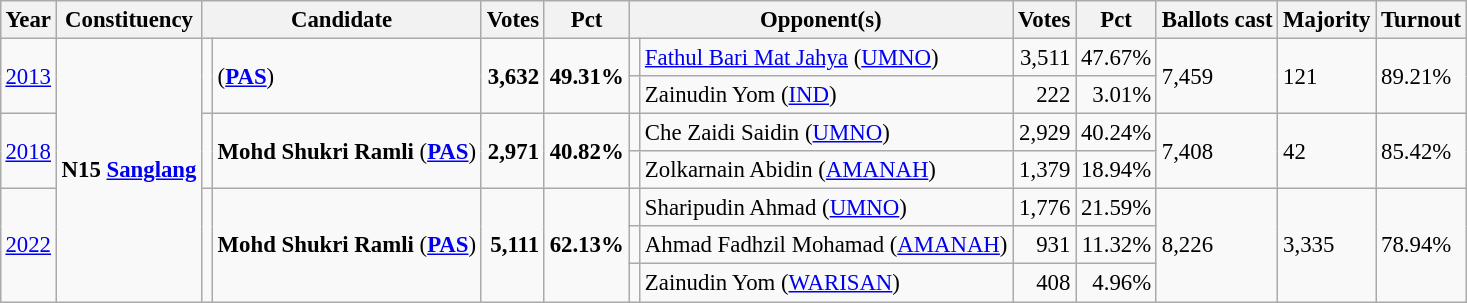<table class="wikitable" style="margin:0.5em ; font-size:95%">
<tr>
<th>Year</th>
<th>Constituency</th>
<th colspan=2>Candidate</th>
<th>Votes</th>
<th>Pct</th>
<th colspan=2>Opponent(s)</th>
<th>Votes</th>
<th>Pct</th>
<th>Ballots cast</th>
<th>Majority</th>
<th>Turnout</th>
</tr>
<tr>
<td rowspan=2><a href='#'>2013</a></td>
<td rowspan="7"><strong>N15 <a href='#'>Sanglang</a></strong></td>
<td rowspan=2 ></td>
<td rowspan=2> (<a href='#'><strong>PAS</strong></a>)</td>
<td rowspan=2 align="right"><strong>3,632</strong></td>
<td rowspan=2><strong>49.31%</strong></td>
<td></td>
<td><a href='#'>Fathul Bari Mat Jahya</a> (<a href='#'>UMNO</a>)</td>
<td align="right">3,511</td>
<td>47.67%</td>
<td rowspan=2>7,459</td>
<td rowspan=2>121</td>
<td rowspan=2>89.21%</td>
</tr>
<tr>
<td></td>
<td>Zainudin Yom (<a href='#'>IND</a>)</td>
<td align="right">222</td>
<td align=right>3.01%</td>
</tr>
<tr>
<td rowspan=2><a href='#'>2018</a></td>
<td rowspan=2 ></td>
<td rowspan=2><strong>Mohd Shukri Ramli</strong> (<a href='#'><strong>PAS</strong></a>)</td>
<td rowspan=2 align="right"><strong>2,971</strong></td>
<td rowspan=2><strong>40.82%</strong></td>
<td></td>
<td>Che Zaidi Saidin (<a href='#'>UMNO</a>)</td>
<td align="right">2,929</td>
<td>40.24%</td>
<td rowspan=2>7,408</td>
<td rowspan=2>42</td>
<td rowspan=2>85.42%</td>
</tr>
<tr>
<td></td>
<td>Zolkarnain Abidin (<a href='#'>AMANAH</a>)</td>
<td align="right">1,379</td>
<td>18.94%</td>
</tr>
<tr>
<td rowspan="3"><a href='#'>2022</a></td>
<td rowspan="3" bgcolor=></td>
<td rowspan="3"><strong>Mohd Shukri Ramli</strong> (<a href='#'><strong>PAS</strong></a>)</td>
<td rowspan="3" align=right><strong>5,111</strong></td>
<td rowspan="3"><strong>62.13%</strong></td>
<td></td>
<td>Sharipudin Ahmad (<a href='#'>UMNO</a>)</td>
<td align=right>1,776</td>
<td>21.59%</td>
<td rowspan="3">8,226</td>
<td rowspan="3">3,335</td>
<td rowspan="3">78.94%</td>
</tr>
<tr>
<td></td>
<td>Ahmad Fadhzil Mohamad (<a href='#'>AMANAH</a>)</td>
<td align="right">931</td>
<td align="right">11.32%</td>
</tr>
<tr>
<td></td>
<td>Zainudin Yom (<a href='#'>WARISAN</a>)</td>
<td align="right">408</td>
<td align="right">4.96%</td>
</tr>
</table>
